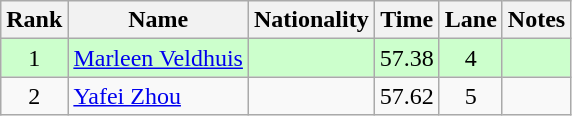<table class="wikitable sortable" style="text-align:center">
<tr>
<th>Rank</th>
<th>Name</th>
<th>Nationality</th>
<th>Time</th>
<th>Lane</th>
<th>Notes</th>
</tr>
<tr bgcolor=ccffcc>
<td>1</td>
<td align=left><a href='#'>Marleen Veldhuis</a></td>
<td align=left></td>
<td>57.38</td>
<td>4</td>
<td></td>
</tr>
<tr>
<td>2</td>
<td align=left><a href='#'>Yafei Zhou</a></td>
<td align=left></td>
<td>57.62</td>
<td>5</td>
<td></td>
</tr>
</table>
